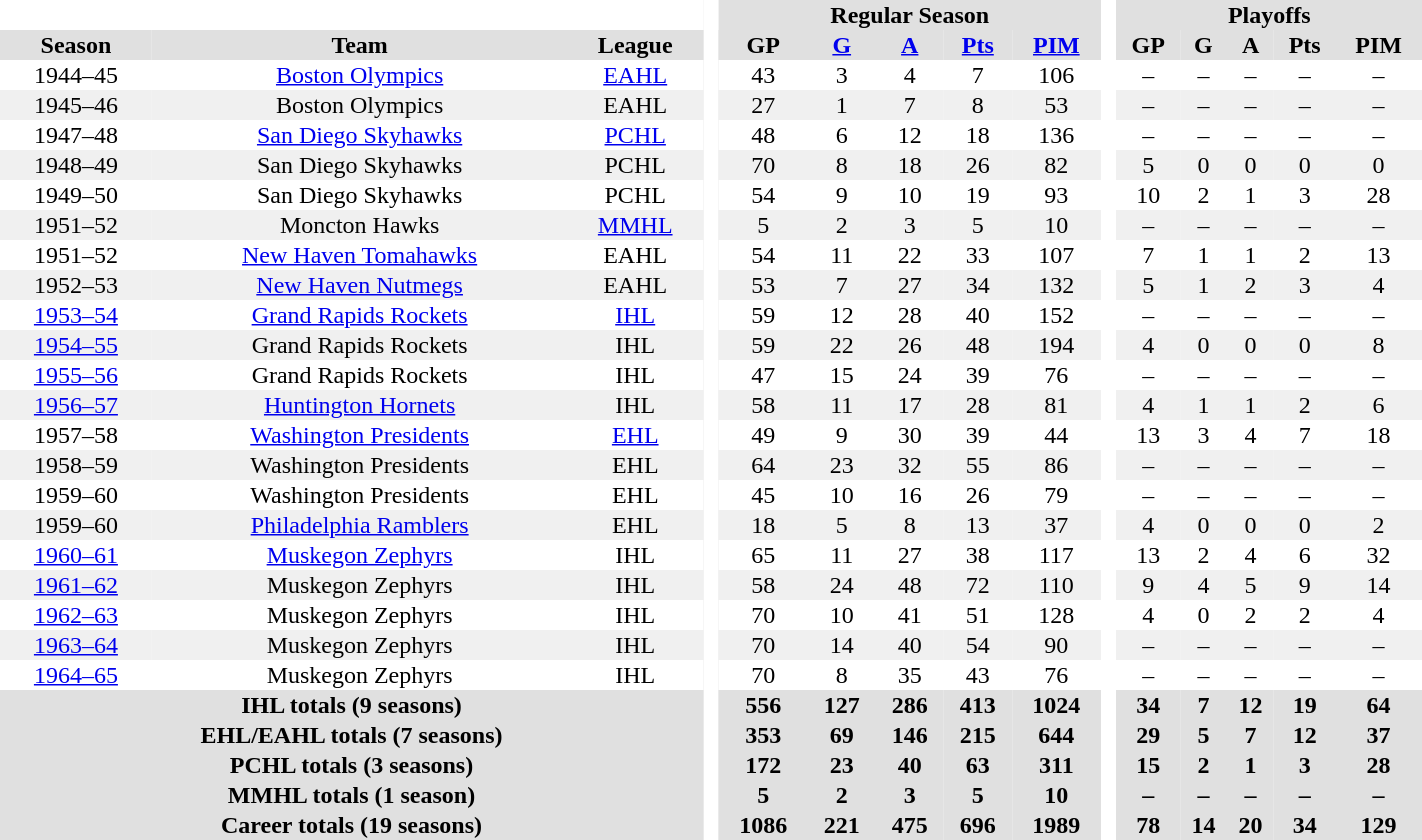<table border="0" cellpadding="1" cellspacing="0" style="text-align:center; width:75%">
<tr bgcolor="#e0e0e0">
<th colspan="3"  bgcolor="#ffffff"> </th>
<th rowspan="99" bgcolor="#ffffff"> </th>
<th colspan="5">Regular Season</th>
<th rowspan="99" bgcolor="#ffffff"> </th>
<th colspan="5">Playoffs</th>
</tr>
<tr bgcolor="#e0e0e0">
<th>Season</th>
<th>Team</th>
<th>League</th>
<th>GP</th>
<th><a href='#'>G</a></th>
<th><a href='#'>A</a></th>
<th><a href='#'>Pts</a></th>
<th><a href='#'>PIM</a></th>
<th>GP</th>
<th>G</th>
<th>A</th>
<th>Pts</th>
<th>PIM</th>
</tr>
<tr ALIGN="center">
<td>1944–45</td>
<td><a href='#'>Boston Olympics</a></td>
<td><a href='#'>EAHL</a></td>
<td>43</td>
<td>3</td>
<td>4</td>
<td>7</td>
<td>106</td>
<td>–</td>
<td>–</td>
<td>–</td>
<td>–</td>
<td>–</td>
</tr>
<tr ALIGN="center" bgcolor="#f0f0f0">
<td>1945–46</td>
<td>Boston Olympics</td>
<td>EAHL</td>
<td>27</td>
<td>1</td>
<td>7</td>
<td>8</td>
<td>53</td>
<td>–</td>
<td>–</td>
<td>–</td>
<td>–</td>
<td>–</td>
</tr>
<tr ALIGN="center">
<td>1947–48</td>
<td><a href='#'>San Diego Skyhawks</a></td>
<td><a href='#'>PCHL</a></td>
<td>48</td>
<td>6</td>
<td>12</td>
<td>18</td>
<td>136</td>
<td>–</td>
<td>–</td>
<td>–</td>
<td>–</td>
<td>–</td>
</tr>
<tr ALIGN="center" bgcolor="#f0f0f0">
<td>1948–49</td>
<td>San Diego Skyhawks</td>
<td>PCHL</td>
<td>70</td>
<td>8</td>
<td>18</td>
<td>26</td>
<td>82</td>
<td>5</td>
<td>0</td>
<td>0</td>
<td>0</td>
<td>0</td>
</tr>
<tr ALIGN="center">
<td>1949–50</td>
<td>San Diego Skyhawks</td>
<td>PCHL</td>
<td>54</td>
<td>9</td>
<td>10</td>
<td>19</td>
<td>93</td>
<td>10</td>
<td>2</td>
<td>1</td>
<td>3</td>
<td>28</td>
</tr>
<tr ALIGN="center" bgcolor="#f0f0f0">
<td>1951–52</td>
<td>Moncton Hawks</td>
<td><a href='#'>MMHL</a></td>
<td>5</td>
<td>2</td>
<td>3</td>
<td>5</td>
<td>10</td>
<td>–</td>
<td>–</td>
<td>–</td>
<td>–</td>
<td>–</td>
</tr>
<tr ALIGN="center">
<td>1951–52</td>
<td><a href='#'>New Haven Tomahawks</a></td>
<td>EAHL</td>
<td>54</td>
<td>11</td>
<td>22</td>
<td>33</td>
<td>107</td>
<td>7</td>
<td>1</td>
<td>1</td>
<td>2</td>
<td>13</td>
</tr>
<tr ALIGN="center" bgcolor="#f0f0f0">
<td>1952–53</td>
<td><a href='#'>New Haven Nutmegs</a></td>
<td>EAHL</td>
<td>53</td>
<td>7</td>
<td>27</td>
<td>34</td>
<td>132</td>
<td>5</td>
<td>1</td>
<td>2</td>
<td>3</td>
<td>4</td>
</tr>
<tr ALIGN="center">
<td><a href='#'>1953–54</a></td>
<td><a href='#'>Grand Rapids Rockets</a></td>
<td><a href='#'>IHL</a></td>
<td>59</td>
<td>12</td>
<td>28</td>
<td>40</td>
<td>152</td>
<td>–</td>
<td>–</td>
<td>–</td>
<td>–</td>
<td>–</td>
</tr>
<tr ALIGN="center" bgcolor="#f0f0f0">
<td><a href='#'>1954–55</a></td>
<td>Grand Rapids Rockets</td>
<td>IHL</td>
<td>59</td>
<td>22</td>
<td>26</td>
<td>48</td>
<td>194</td>
<td>4</td>
<td>0</td>
<td>0</td>
<td>0</td>
<td>8</td>
</tr>
<tr ALIGN="center">
<td><a href='#'>1955–56</a></td>
<td>Grand Rapids Rockets</td>
<td>IHL</td>
<td>47</td>
<td>15</td>
<td>24</td>
<td>39</td>
<td>76</td>
<td>–</td>
<td>–</td>
<td>–</td>
<td>–</td>
<td>–</td>
</tr>
<tr ALIGN="center" bgcolor="#f0f0f0">
<td><a href='#'>1956–57</a></td>
<td><a href='#'>Huntington Hornets</a></td>
<td>IHL</td>
<td>58</td>
<td>11</td>
<td>17</td>
<td>28</td>
<td>81</td>
<td>4</td>
<td>1</td>
<td>1</td>
<td>2</td>
<td>6</td>
</tr>
<tr ALIGN="center">
<td>1957–58</td>
<td><a href='#'>Washington Presidents</a></td>
<td><a href='#'>EHL</a></td>
<td>49</td>
<td>9</td>
<td>30</td>
<td>39</td>
<td>44</td>
<td>13</td>
<td>3</td>
<td>4</td>
<td>7</td>
<td>18</td>
</tr>
<tr ALIGN="center" bgcolor="#f0f0f0">
<td>1958–59</td>
<td>Washington Presidents</td>
<td>EHL</td>
<td>64</td>
<td>23</td>
<td>32</td>
<td>55</td>
<td>86</td>
<td>–</td>
<td>–</td>
<td>–</td>
<td>–</td>
<td>–</td>
</tr>
<tr ALIGN="center">
<td>1959–60</td>
<td>Washington Presidents</td>
<td>EHL</td>
<td>45</td>
<td>10</td>
<td>16</td>
<td>26</td>
<td>79</td>
<td>–</td>
<td>–</td>
<td>–</td>
<td>–</td>
<td>–</td>
</tr>
<tr ALIGN="center" bgcolor="#f0f0f0">
<td>1959–60</td>
<td><a href='#'>Philadelphia Ramblers</a></td>
<td>EHL</td>
<td>18</td>
<td>5</td>
<td>8</td>
<td>13</td>
<td>37</td>
<td>4</td>
<td>0</td>
<td>0</td>
<td>0</td>
<td>2</td>
</tr>
<tr ALIGN="center">
<td><a href='#'>1960–61</a></td>
<td><a href='#'>Muskegon Zephyrs</a></td>
<td>IHL</td>
<td>65</td>
<td>11</td>
<td>27</td>
<td>38</td>
<td>117</td>
<td>13</td>
<td>2</td>
<td>4</td>
<td>6</td>
<td>32</td>
</tr>
<tr ALIGN="center" bgcolor="#f0f0f0">
<td><a href='#'>1961–62</a></td>
<td>Muskegon Zephyrs</td>
<td>IHL</td>
<td>58</td>
<td>24</td>
<td>48</td>
<td>72</td>
<td>110</td>
<td>9</td>
<td>4</td>
<td>5</td>
<td>9</td>
<td>14</td>
</tr>
<tr ALIGN="center">
<td><a href='#'>1962–63</a></td>
<td>Muskegon Zephyrs</td>
<td>IHL</td>
<td>70</td>
<td>10</td>
<td>41</td>
<td>51</td>
<td>128</td>
<td>4</td>
<td>0</td>
<td>2</td>
<td>2</td>
<td>4</td>
</tr>
<tr ALIGN="center" bgcolor="#f0f0f0">
<td><a href='#'>1963–64</a></td>
<td>Muskegon Zephyrs</td>
<td>IHL</td>
<td>70</td>
<td>14</td>
<td>40</td>
<td>54</td>
<td>90</td>
<td>–</td>
<td>–</td>
<td>–</td>
<td>–</td>
<td>–</td>
</tr>
<tr ALIGN="center">
<td><a href='#'>1964–65</a></td>
<td>Muskegon Zephyrs</td>
<td>IHL</td>
<td>70</td>
<td>8</td>
<td>35</td>
<td>43</td>
<td>76</td>
<td>–</td>
<td>–</td>
<td>–</td>
<td>–</td>
<td>–</td>
</tr>
<tr bgcolor="#e0e0e0">
<th colspan="3">IHL totals  (9 seasons)</th>
<th>556</th>
<th>127</th>
<th>286</th>
<th>413</th>
<th>1024</th>
<th>34</th>
<th>7</th>
<th>12</th>
<th>19</th>
<th>64</th>
</tr>
<tr bgcolor="#e0e0e0">
<th colspan="3">EHL/EAHL totals  (7 seasons)</th>
<th>353</th>
<th>69</th>
<th>146</th>
<th>215</th>
<th>644</th>
<th>29</th>
<th>5</th>
<th>7</th>
<th>12</th>
<th>37</th>
</tr>
<tr bgcolor="#e0e0e0">
<th colspan="3">PCHL totals  (3 seasons)</th>
<th>172</th>
<th>23</th>
<th>40</th>
<th>63</th>
<th>311</th>
<th>15</th>
<th>2</th>
<th>1</th>
<th>3</th>
<th>28</th>
</tr>
<tr bgcolor="#e0e0e0">
<th colspan="3">MMHL totals  (1 season)</th>
<th>5</th>
<th>2</th>
<th>3</th>
<th>5</th>
<th>10</th>
<th>–</th>
<th>–</th>
<th>–</th>
<th>–</th>
<th>–</th>
</tr>
<tr bgcolor="#e0e0e0">
<th colspan="3">Career totals  (19 seasons)</th>
<th>1086</th>
<th>221</th>
<th>475</th>
<th>696</th>
<th>1989</th>
<th>78</th>
<th>14</th>
<th>20</th>
<th>34</th>
<th>129</th>
</tr>
</table>
